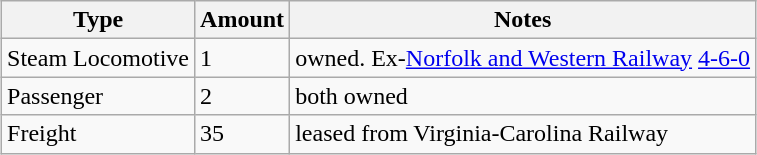<table class="wikitable" style="border:1px solid #BBB;margin:.46em 0 0 .2em">
<tr>
<th>Type</th>
<th>Amount</th>
<th>Notes</th>
</tr>
<tr>
<td>Steam Locomotive</td>
<td>1</td>
<td>owned. Ex-<a href='#'>Norfolk and Western Railway</a> <a href='#'>4-6-0</a></td>
</tr>
<tr>
<td>Passenger</td>
<td>2</td>
<td>both owned</td>
</tr>
<tr>
<td>Freight</td>
<td>35</td>
<td>leased from Virginia-Carolina Railway</td>
</tr>
</table>
